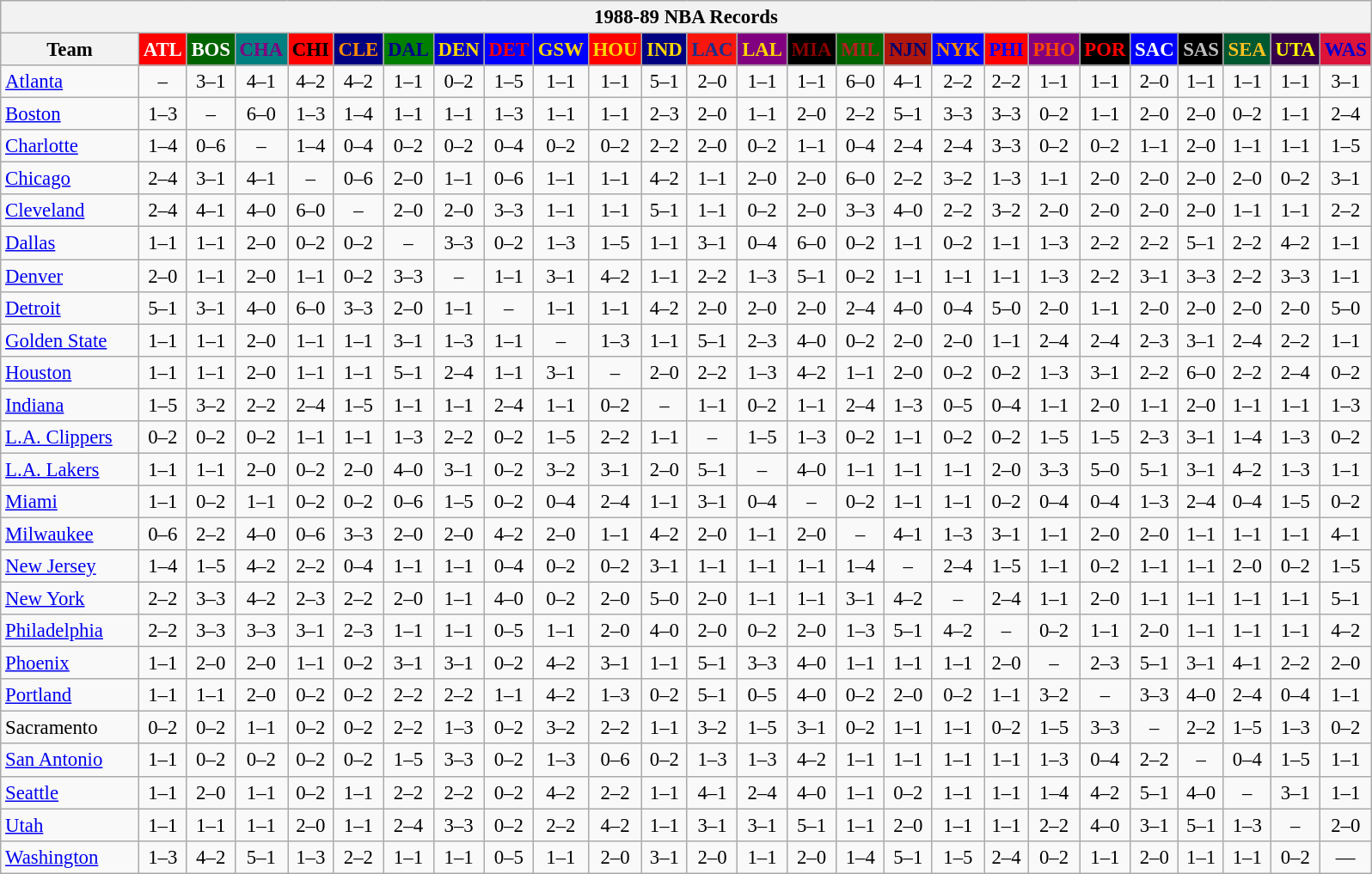<table class="wikitable" style="font-size:95%; text-align:center;">
<tr>
<th colspan=26>1988-89 NBA Records</th>
</tr>
<tr>
<th width=100>Team</th>
<th style="background:#FF0000;color:#FFFFFF;width=35">ATL</th>
<th style="background:#006400;color:#FFFFFF;width=35">BOS</th>
<th style="background:#008080;color:#800080;width=35">CHA</th>
<th style="background:#FF0000;color:#000000;width=35">CHI</th>
<th style="background:#000080;color:#FF8C00;width=35">CLE</th>
<th style="background:#008000;color:#00008B;width=35">DAL</th>
<th style="background:#0000CD;color:#FFD700;width=35">DEN</th>
<th style="background:#0000FF;color:#FF0000;width=35">DET</th>
<th style="background:#0000FF;color:#FFD700;width=35">GSW</th>
<th style="background:#FF0000;color:#FFD700;width=35">HOU</th>
<th style="background:#000080;color:#FFD700;width=35">IND</th>
<th style="background:#F9160D;color:#1A2E8B;width=35">LAC</th>
<th style="background:#800080;color:#FFD700;width=35">LAL</th>
<th style="background:#000000;color:#8B0000;width=35">MIA</th>
<th style="background:#006400;color:#B22222;width=35">MIL</th>
<th style="background:#B0170C;color:#00056D;width=35">NJN</th>
<th style="background:#0000FF;color:#FF8C00;width=35">NYK</th>
<th style="background:#FF0000;color:#0000FF;width=35">PHI</th>
<th style="background:#800080;color:#FF4500;width=35">PHO</th>
<th style="background:#000000;color:#FF0000;width=35">POR</th>
<th style="background:#0000FF;color:#FFFFFF;width=35">SAC</th>
<th style="background:#000000;color:#C0C0C0;width=35">SAS</th>
<th style="background:#005831;color:#FFC322;width=35">SEA</th>
<th style="background:#36004A;color:#FFFF00;width=35">UTA</th>
<th style="background:#DC143C;color:#0000CD;width=35">WAS</th>
</tr>
<tr>
<td style="text-align:left;"><a href='#'>Atlanta</a></td>
<td>–</td>
<td>3–1</td>
<td>4–1</td>
<td>4–2</td>
<td>4–2</td>
<td>1–1</td>
<td>0–2</td>
<td>1–5</td>
<td>1–1</td>
<td>1–1</td>
<td>5–1</td>
<td>2–0</td>
<td>1–1</td>
<td>1–1</td>
<td>6–0</td>
<td>4–1</td>
<td>2–2</td>
<td>2–2</td>
<td>1–1</td>
<td>1–1</td>
<td>2–0</td>
<td>1–1</td>
<td>1–1</td>
<td>1–1</td>
<td>3–1</td>
</tr>
<tr>
<td style="text-align:left;"><a href='#'>Boston</a></td>
<td>1–3</td>
<td>–</td>
<td>6–0</td>
<td>1–3</td>
<td>1–4</td>
<td>1–1</td>
<td>1–1</td>
<td>1–3</td>
<td>1–1</td>
<td>1–1</td>
<td>2–3</td>
<td>2–0</td>
<td>1–1</td>
<td>2–0</td>
<td>2–2</td>
<td>5–1</td>
<td>3–3</td>
<td>3–3</td>
<td>0–2</td>
<td>1–1</td>
<td>2–0</td>
<td>2–0</td>
<td>0–2</td>
<td>1–1</td>
<td>2–4</td>
</tr>
<tr>
<td style="text-align:left;"><a href='#'>Charlotte</a></td>
<td>1–4</td>
<td>0–6</td>
<td>–</td>
<td>1–4</td>
<td>0–4</td>
<td>0–2</td>
<td>0–2</td>
<td>0–4</td>
<td>0–2</td>
<td>0–2</td>
<td>2–2</td>
<td>2–0</td>
<td>0–2</td>
<td>1–1</td>
<td>0–4</td>
<td>2–4</td>
<td>2–4</td>
<td>3–3</td>
<td>0–2</td>
<td>0–2</td>
<td>1–1</td>
<td>2–0</td>
<td>1–1</td>
<td>1–1</td>
<td>1–5</td>
</tr>
<tr>
<td style="text-align:left;"><a href='#'>Chicago</a></td>
<td>2–4</td>
<td>3–1</td>
<td>4–1</td>
<td>–</td>
<td>0–6</td>
<td>2–0</td>
<td>1–1</td>
<td>0–6</td>
<td>1–1</td>
<td>1–1</td>
<td>4–2</td>
<td>1–1</td>
<td>2–0</td>
<td>2–0</td>
<td>6–0</td>
<td>2–2</td>
<td>3–2</td>
<td>1–3</td>
<td>1–1</td>
<td>2–0</td>
<td>2–0</td>
<td>2–0</td>
<td>2–0</td>
<td>0–2</td>
<td>3–1</td>
</tr>
<tr>
<td style="text-align:left;"><a href='#'>Cleveland</a></td>
<td>2–4</td>
<td>4–1</td>
<td>4–0</td>
<td>6–0</td>
<td>–</td>
<td>2–0</td>
<td>2–0</td>
<td>3–3</td>
<td>1–1</td>
<td>1–1</td>
<td>5–1</td>
<td>1–1</td>
<td>0–2</td>
<td>2–0</td>
<td>3–3</td>
<td>4–0</td>
<td>2–2</td>
<td>3–2</td>
<td>2–0</td>
<td>2–0</td>
<td>2–0</td>
<td>2–0</td>
<td>1–1</td>
<td>1–1</td>
<td>2–2</td>
</tr>
<tr>
<td style="text-align:left;"><a href='#'>Dallas</a></td>
<td>1–1</td>
<td>1–1</td>
<td>2–0</td>
<td>0–2</td>
<td>0–2</td>
<td>–</td>
<td>3–3</td>
<td>0–2</td>
<td>1–3</td>
<td>1–5</td>
<td>1–1</td>
<td>3–1</td>
<td>0–4</td>
<td>6–0</td>
<td>0–2</td>
<td>1–1</td>
<td>0–2</td>
<td>1–1</td>
<td>1–3</td>
<td>2–2</td>
<td>2–2</td>
<td>5–1</td>
<td>2–2</td>
<td>4–2</td>
<td>1–1</td>
</tr>
<tr>
<td style="text-align:left;"><a href='#'>Denver</a></td>
<td>2–0</td>
<td>1–1</td>
<td>2–0</td>
<td>1–1</td>
<td>0–2</td>
<td>3–3</td>
<td>–</td>
<td>1–1</td>
<td>3–1</td>
<td>4–2</td>
<td>1–1</td>
<td>2–2</td>
<td>1–3</td>
<td>5–1</td>
<td>0–2</td>
<td>1–1</td>
<td>1–1</td>
<td>1–1</td>
<td>1–3</td>
<td>2–2</td>
<td>3–1</td>
<td>3–3</td>
<td>2–2</td>
<td>3–3</td>
<td>1–1</td>
</tr>
<tr>
<td style="text-align:left;"><a href='#'>Detroit</a></td>
<td>5–1</td>
<td>3–1</td>
<td>4–0</td>
<td>6–0</td>
<td>3–3</td>
<td>2–0</td>
<td>1–1</td>
<td>–</td>
<td>1–1</td>
<td>1–1</td>
<td>4–2</td>
<td>2–0</td>
<td>2–0</td>
<td>2–0</td>
<td>2–4</td>
<td>4–0</td>
<td>0–4</td>
<td>5–0</td>
<td>2–0</td>
<td>1–1</td>
<td>2–0</td>
<td>2–0</td>
<td>2–0</td>
<td>2–0</td>
<td>5–0</td>
</tr>
<tr>
<td style="text-align:left;"><a href='#'>Golden State</a></td>
<td>1–1</td>
<td>1–1</td>
<td>2–0</td>
<td>1–1</td>
<td>1–1</td>
<td>3–1</td>
<td>1–3</td>
<td>1–1</td>
<td>–</td>
<td>1–3</td>
<td>1–1</td>
<td>5–1</td>
<td>2–3</td>
<td>4–0</td>
<td>0–2</td>
<td>2–0</td>
<td>2–0</td>
<td>1–1</td>
<td>2–4</td>
<td>2–4</td>
<td>2–3</td>
<td>3–1</td>
<td>2–4</td>
<td>2–2</td>
<td>1–1</td>
</tr>
<tr>
<td style="text-align:left;"><a href='#'>Houston</a></td>
<td>1–1</td>
<td>1–1</td>
<td>2–0</td>
<td>1–1</td>
<td>1–1</td>
<td>5–1</td>
<td>2–4</td>
<td>1–1</td>
<td>3–1</td>
<td>–</td>
<td>2–0</td>
<td>2–2</td>
<td>1–3</td>
<td>4–2</td>
<td>1–1</td>
<td>2–0</td>
<td>0–2</td>
<td>0–2</td>
<td>1–3</td>
<td>3–1</td>
<td>2–2</td>
<td>6–0</td>
<td>2–2</td>
<td>2–4</td>
<td>0–2</td>
</tr>
<tr>
<td style="text-align:left;"><a href='#'>Indiana</a></td>
<td>1–5</td>
<td>3–2</td>
<td>2–2</td>
<td>2–4</td>
<td>1–5</td>
<td>1–1</td>
<td>1–1</td>
<td>2–4</td>
<td>1–1</td>
<td>0–2</td>
<td>–</td>
<td>1–1</td>
<td>0–2</td>
<td>1–1</td>
<td>2–4</td>
<td>1–3</td>
<td>0–5</td>
<td>0–4</td>
<td>1–1</td>
<td>2–0</td>
<td>1–1</td>
<td>2–0</td>
<td>1–1</td>
<td>1–1</td>
<td>1–3</td>
</tr>
<tr>
<td style="text-align:left;"><a href='#'>L.A. Clippers</a></td>
<td>0–2</td>
<td>0–2</td>
<td>0–2</td>
<td>1–1</td>
<td>1–1</td>
<td>1–3</td>
<td>2–2</td>
<td>0–2</td>
<td>1–5</td>
<td>2–2</td>
<td>1–1</td>
<td>–</td>
<td>1–5</td>
<td>1–3</td>
<td>0–2</td>
<td>1–1</td>
<td>0–2</td>
<td>0–2</td>
<td>1–5</td>
<td>1–5</td>
<td>2–3</td>
<td>3–1</td>
<td>1–4</td>
<td>1–3</td>
<td>0–2</td>
</tr>
<tr>
<td style="text-align:left;"><a href='#'>L.A. Lakers</a></td>
<td>1–1</td>
<td>1–1</td>
<td>2–0</td>
<td>0–2</td>
<td>2–0</td>
<td>4–0</td>
<td>3–1</td>
<td>0–2</td>
<td>3–2</td>
<td>3–1</td>
<td>2–0</td>
<td>5–1</td>
<td>–</td>
<td>4–0</td>
<td>1–1</td>
<td>1–1</td>
<td>1–1</td>
<td>2–0</td>
<td>3–3</td>
<td>5–0</td>
<td>5–1</td>
<td>3–1</td>
<td>4–2</td>
<td>1–3</td>
<td>1–1</td>
</tr>
<tr>
<td style="text-align:left;"><a href='#'>Miami</a></td>
<td>1–1</td>
<td>0–2</td>
<td>1–1</td>
<td>0–2</td>
<td>0–2</td>
<td>0–6</td>
<td>1–5</td>
<td>0–2</td>
<td>0–4</td>
<td>2–4</td>
<td>1–1</td>
<td>3–1</td>
<td>0–4</td>
<td>–</td>
<td>0–2</td>
<td>1–1</td>
<td>1–1</td>
<td>0–2</td>
<td>0–4</td>
<td>0–4</td>
<td>1–3</td>
<td>2–4</td>
<td>0–4</td>
<td>1–5</td>
<td>0–2</td>
</tr>
<tr>
<td style="text-align:left;"><a href='#'>Milwaukee</a></td>
<td>0–6</td>
<td>2–2</td>
<td>4–0</td>
<td>0–6</td>
<td>3–3</td>
<td>2–0</td>
<td>2–0</td>
<td>4–2</td>
<td>2–0</td>
<td>1–1</td>
<td>4–2</td>
<td>2–0</td>
<td>1–1</td>
<td>2–0</td>
<td>–</td>
<td>4–1</td>
<td>1–3</td>
<td>3–1</td>
<td>1–1</td>
<td>2–0</td>
<td>2–0</td>
<td>1–1</td>
<td>1–1</td>
<td>1–1</td>
<td>4–1</td>
</tr>
<tr>
<td style="text-align:left;"><a href='#'>New Jersey</a></td>
<td>1–4</td>
<td>1–5</td>
<td>4–2</td>
<td>2–2</td>
<td>0–4</td>
<td>1–1</td>
<td>1–1</td>
<td>0–4</td>
<td>0–2</td>
<td>0–2</td>
<td>3–1</td>
<td>1–1</td>
<td>1–1</td>
<td>1–1</td>
<td>1–4</td>
<td>–</td>
<td>2–4</td>
<td>1–5</td>
<td>1–1</td>
<td>0–2</td>
<td>1–1</td>
<td>1–1</td>
<td>2–0</td>
<td>0–2</td>
<td>1–5</td>
</tr>
<tr>
<td style="text-align:left;"><a href='#'>New York</a></td>
<td>2–2</td>
<td>3–3</td>
<td>4–2</td>
<td>2–3</td>
<td>2–2</td>
<td>2–0</td>
<td>1–1</td>
<td>4–0</td>
<td>0–2</td>
<td>2–0</td>
<td>5–0</td>
<td>2–0</td>
<td>1–1</td>
<td>1–1</td>
<td>3–1</td>
<td>4–2</td>
<td>–</td>
<td>2–4</td>
<td>1–1</td>
<td>2–0</td>
<td>1–1</td>
<td>1–1</td>
<td>1–1</td>
<td>1–1</td>
<td>5–1</td>
</tr>
<tr>
<td style="text-align:left;"><a href='#'>Philadelphia</a></td>
<td>2–2</td>
<td>3–3</td>
<td>3–3</td>
<td>3–1</td>
<td>2–3</td>
<td>1–1</td>
<td>1–1</td>
<td>0–5</td>
<td>1–1</td>
<td>2–0</td>
<td>4–0</td>
<td>2–0</td>
<td>0–2</td>
<td>2–0</td>
<td>1–3</td>
<td>5–1</td>
<td>4–2</td>
<td>–</td>
<td>0–2</td>
<td>1–1</td>
<td>2–0</td>
<td>1–1</td>
<td>1–1</td>
<td>1–1</td>
<td>4–2</td>
</tr>
<tr>
<td style="text-align:left;"><a href='#'>Phoenix</a></td>
<td>1–1</td>
<td>2–0</td>
<td>2–0</td>
<td>1–1</td>
<td>0–2</td>
<td>3–1</td>
<td>3–1</td>
<td>0–2</td>
<td>4–2</td>
<td>3–1</td>
<td>1–1</td>
<td>5–1</td>
<td>3–3</td>
<td>4–0</td>
<td>1–1</td>
<td>1–1</td>
<td>1–1</td>
<td>2–0</td>
<td>–</td>
<td>2–3</td>
<td>5–1</td>
<td>3–1</td>
<td>4–1</td>
<td>2–2</td>
<td>2–0</td>
</tr>
<tr>
<td style="text-align:left;"><a href='#'>Portland</a></td>
<td>1–1</td>
<td>1–1</td>
<td>2–0</td>
<td>0–2</td>
<td>0–2</td>
<td>2–2</td>
<td>2–2</td>
<td>1–1</td>
<td>4–2</td>
<td>1–3</td>
<td>0–2</td>
<td>5–1</td>
<td>0–5</td>
<td>4–0</td>
<td>0–2</td>
<td>2–0</td>
<td>0–2</td>
<td>1–1</td>
<td>3–2</td>
<td>–</td>
<td>3–3</td>
<td>4–0</td>
<td>2–4</td>
<td>0–4</td>
<td>1–1</td>
</tr>
<tr>
<td style="text-align:left;">Sacramento</td>
<td>0–2</td>
<td>0–2</td>
<td>1–1</td>
<td>0–2</td>
<td>0–2</td>
<td>2–2</td>
<td>1–3</td>
<td>0–2</td>
<td>3–2</td>
<td>2–2</td>
<td>1–1</td>
<td>3–2</td>
<td>1–5</td>
<td>3–1</td>
<td>0–2</td>
<td>1–1</td>
<td>1–1</td>
<td>0–2</td>
<td>1–5</td>
<td>3–3</td>
<td>–</td>
<td>2–2</td>
<td>1–5</td>
<td>1–3</td>
<td>0–2</td>
</tr>
<tr>
<td style="text-align:left;"><a href='#'>San Antonio</a></td>
<td>1–1</td>
<td>0–2</td>
<td>0–2</td>
<td>0–2</td>
<td>0–2</td>
<td>1–5</td>
<td>3–3</td>
<td>0–2</td>
<td>1–3</td>
<td>0–6</td>
<td>0–2</td>
<td>1–3</td>
<td>1–3</td>
<td>4–2</td>
<td>1–1</td>
<td>1–1</td>
<td>1–1</td>
<td>1–1</td>
<td>1–3</td>
<td>0–4</td>
<td>2–2</td>
<td>–</td>
<td>0–4</td>
<td>1–5</td>
<td>1–1</td>
</tr>
<tr>
<td style="text-align:left;"><a href='#'>Seattle</a></td>
<td>1–1</td>
<td>2–0</td>
<td>1–1</td>
<td>0–2</td>
<td>1–1</td>
<td>2–2</td>
<td>2–2</td>
<td>0–2</td>
<td>4–2</td>
<td>2–2</td>
<td>1–1</td>
<td>4–1</td>
<td>2–4</td>
<td>4–0</td>
<td>1–1</td>
<td>0–2</td>
<td>1–1</td>
<td>1–1</td>
<td>1–4</td>
<td>4–2</td>
<td>5–1</td>
<td>4–0</td>
<td>–</td>
<td>3–1</td>
<td>1–1</td>
</tr>
<tr>
<td style="text-align:left;"><a href='#'>Utah</a></td>
<td>1–1</td>
<td>1–1</td>
<td>1–1</td>
<td>2–0</td>
<td>1–1</td>
<td>2–4</td>
<td>3–3</td>
<td>0–2</td>
<td>2–2</td>
<td>4–2</td>
<td>1–1</td>
<td>3–1</td>
<td>3–1</td>
<td>5–1</td>
<td>1–1</td>
<td>2–0</td>
<td>1–1</td>
<td>1–1</td>
<td>2–2</td>
<td>4–0</td>
<td>3–1</td>
<td>5–1</td>
<td>1–3</td>
<td>–</td>
<td>2–0</td>
</tr>
<tr>
<td style="text-align:left;"><a href='#'>Washington</a></td>
<td>1–3</td>
<td>4–2</td>
<td>5–1</td>
<td>1–3</td>
<td>2–2</td>
<td>1–1</td>
<td>1–1</td>
<td>0–5</td>
<td>1–1</td>
<td>2–0</td>
<td>3–1</td>
<td>2–0</td>
<td>1–1</td>
<td>2–0</td>
<td>1–4</td>
<td>5–1</td>
<td>1–5</td>
<td>2–4</td>
<td>0–2</td>
<td>1–1</td>
<td>2–0</td>
<td>1–1</td>
<td>1–1</td>
<td>0–2</td>
<td>—</td>
</tr>
</table>
